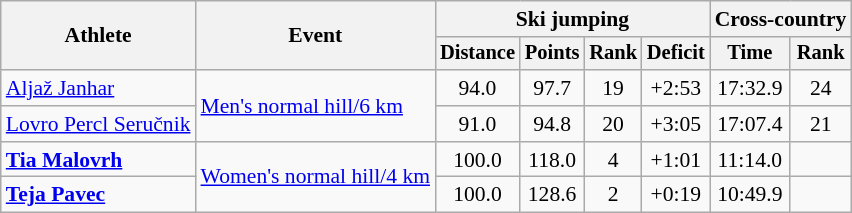<table class="wikitable" style="font-size:90%">
<tr>
<th rowspan="2">Athlete</th>
<th rowspan="2">Event</th>
<th colspan="4">Ski jumping</th>
<th colspan="2">Cross-country</th>
</tr>
<tr style="font-size:95%">
<th>Distance</th>
<th>Points</th>
<th>Rank</th>
<th>Deficit</th>
<th>Time</th>
<th>Rank</th>
</tr>
<tr align=center>
<td align=left><a href='#'>Aljaž Janhar</a></td>
<td align=left rowspan=2><a href='#'>Men's normal hill/6 km</a></td>
<td>94.0</td>
<td>97.7</td>
<td>19</td>
<td>+2:53</td>
<td>17:32.9</td>
<td>24</td>
</tr>
<tr align=center>
<td align=left><a href='#'>Lovro Percl Seručnik</a></td>
<td>91.0</td>
<td>94.8</td>
<td>20</td>
<td>+3:05</td>
<td>17:07.4</td>
<td>21</td>
</tr>
<tr align=center>
<td align=left><strong><a href='#'>Tia Malovrh</a></strong></td>
<td align=left rowspan=2><a href='#'>Women's normal hill/4 km</a></td>
<td>100.0</td>
<td>118.0</td>
<td>4</td>
<td>+1:01</td>
<td>11:14.0</td>
<td></td>
</tr>
<tr align=center>
<td align=left><strong><a href='#'>Teja Pavec</a></strong></td>
<td>100.0</td>
<td>128.6</td>
<td>2</td>
<td>+0:19</td>
<td>10:49.9</td>
<td></td>
</tr>
</table>
